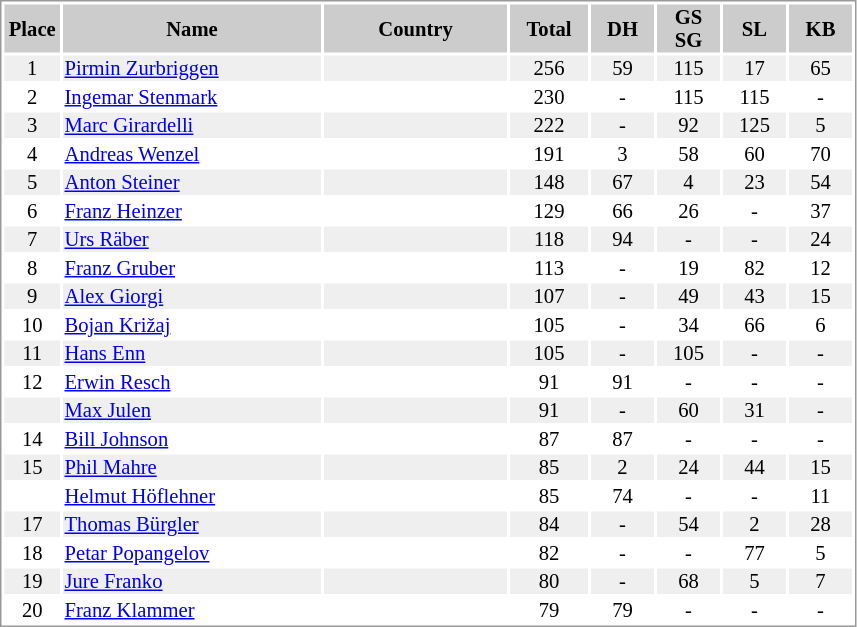<table border="0" style="border: 1px solid #999; background-color:#FFFFFF; text-align:center; font-size:86%; line-height:15px;">
<tr align="center" bgcolor="#CCCCCC">
<th width=35>Place</th>
<th width=170>Name</th>
<th width=120>Country</th>
<th width=50>Total</th>
<th width=40>DH</th>
<th width=40>GS<br>SG</th>
<th width=40>SL</th>
<th width=40>KB</th>
</tr>
<tr bgcolor="#EFEFEF">
<td>1</td>
<td align="left"><a href='#'>Pirmin Zurbriggen</a></td>
<td align="left"></td>
<td>256</td>
<td>59</td>
<td>115</td>
<td>17</td>
<td>65</td>
</tr>
<tr>
<td>2</td>
<td align="left"><a href='#'>Ingemar Stenmark</a></td>
<td align="left"></td>
<td>230</td>
<td>-</td>
<td>115</td>
<td>115</td>
<td>-</td>
</tr>
<tr bgcolor="#EFEFEF">
<td>3</td>
<td align="left"><a href='#'>Marc Girardelli</a></td>
<td align="left"></td>
<td>222</td>
<td>-</td>
<td>92</td>
<td>125</td>
<td>5</td>
</tr>
<tr>
<td>4</td>
<td align="left"><a href='#'>Andreas Wenzel</a></td>
<td align="left"></td>
<td>191</td>
<td>3</td>
<td>58</td>
<td>60</td>
<td>70</td>
</tr>
<tr bgcolor="#EFEFEF">
<td>5</td>
<td align="left"><a href='#'>Anton Steiner</a></td>
<td align="left"></td>
<td>148</td>
<td>67</td>
<td>4</td>
<td>23</td>
<td>54</td>
</tr>
<tr>
<td>6</td>
<td align="left"><a href='#'>Franz Heinzer</a></td>
<td align="left"></td>
<td>129</td>
<td>66</td>
<td>26</td>
<td>-</td>
<td>37</td>
</tr>
<tr bgcolor="#EFEFEF">
<td>7</td>
<td align="left"><a href='#'>Urs Räber</a></td>
<td align="left"></td>
<td>118</td>
<td>94</td>
<td>-</td>
<td>-</td>
<td>24</td>
</tr>
<tr>
<td>8</td>
<td align="left"><a href='#'>Franz Gruber</a></td>
<td align="left"></td>
<td>113</td>
<td>-</td>
<td>19</td>
<td>82</td>
<td>12</td>
</tr>
<tr bgcolor="#EFEFEF">
<td>9</td>
<td align="left"><a href='#'>Alex Giorgi</a></td>
<td align="left"></td>
<td>107</td>
<td>-</td>
<td>49</td>
<td>43</td>
<td>15</td>
</tr>
<tr>
<td>10</td>
<td align="left"><a href='#'>Bojan Križaj</a></td>
<td align="left"></td>
<td>105</td>
<td>-</td>
<td>34</td>
<td>66</td>
<td>6</td>
</tr>
<tr bgcolor="#EFEFEF">
<td>11</td>
<td align="left"><a href='#'>Hans Enn</a></td>
<td align="left"></td>
<td>105</td>
<td>-</td>
<td>105</td>
<td>-</td>
<td>-</td>
</tr>
<tr>
<td>12</td>
<td align="left"><a href='#'>Erwin Resch</a></td>
<td align="left"></td>
<td>91</td>
<td>91</td>
<td>-</td>
<td>-</td>
<td>-</td>
</tr>
<tr bgcolor="#EFEFEF">
<td></td>
<td align="left"><a href='#'>Max Julen</a></td>
<td align="left"></td>
<td>91</td>
<td>-</td>
<td>60</td>
<td>31</td>
<td>-</td>
</tr>
<tr>
<td>14</td>
<td align="left"><a href='#'>Bill Johnson</a></td>
<td align="left"></td>
<td>87</td>
<td>87</td>
<td>-</td>
<td>-</td>
<td>-</td>
</tr>
<tr bgcolor="#EFEFEF">
<td>15</td>
<td align="left"><a href='#'>Phil Mahre</a></td>
<td align="left"></td>
<td>85</td>
<td>2</td>
<td>24</td>
<td>44</td>
<td>15</td>
</tr>
<tr>
<td></td>
<td align="left"><a href='#'>Helmut Höflehner</a></td>
<td align="left"></td>
<td>85</td>
<td>74</td>
<td>-</td>
<td>-</td>
<td>11</td>
</tr>
<tr bgcolor="#EFEFEF">
<td>17</td>
<td align="left"><a href='#'>Thomas Bürgler</a></td>
<td align="left"></td>
<td>84</td>
<td>-</td>
<td>54</td>
<td>2</td>
<td>28</td>
</tr>
<tr>
<td>18</td>
<td align="left"><a href='#'>Petar Popangelov</a></td>
<td align="left"></td>
<td>82</td>
<td>-</td>
<td>-</td>
<td>77</td>
<td>5</td>
</tr>
<tr bgcolor="#EFEFEF">
<td>19</td>
<td align="left"><a href='#'>Jure Franko</a></td>
<td align="left"></td>
<td>80</td>
<td>-</td>
<td>68</td>
<td>5</td>
<td>7</td>
</tr>
<tr>
<td>20</td>
<td align="left"><a href='#'>Franz Klammer</a></td>
<td align="left"></td>
<td>79</td>
<td>79</td>
<td>-</td>
<td>-</td>
<td>-</td>
</tr>
</table>
